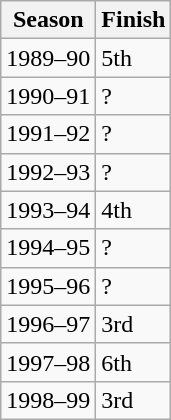<table class="wikitable">
<tr>
<th>Season</th>
<th>Finish</th>
</tr>
<tr>
<td>1989–90</td>
<td>5th</td>
</tr>
<tr>
<td>1990–91</td>
<td>?</td>
</tr>
<tr>
<td>1991–92</td>
<td>?</td>
</tr>
<tr>
<td>1992–93</td>
<td>?</td>
</tr>
<tr>
<td>1993–94</td>
<td>4th</td>
</tr>
<tr>
<td>1994–95</td>
<td>?</td>
</tr>
<tr>
<td>1995–96</td>
<td>?</td>
</tr>
<tr>
<td>1996–97</td>
<td>3rd</td>
</tr>
<tr>
<td>1997–98</td>
<td>6th</td>
</tr>
<tr>
<td>1998–99</td>
<td>3rd</td>
</tr>
</table>
